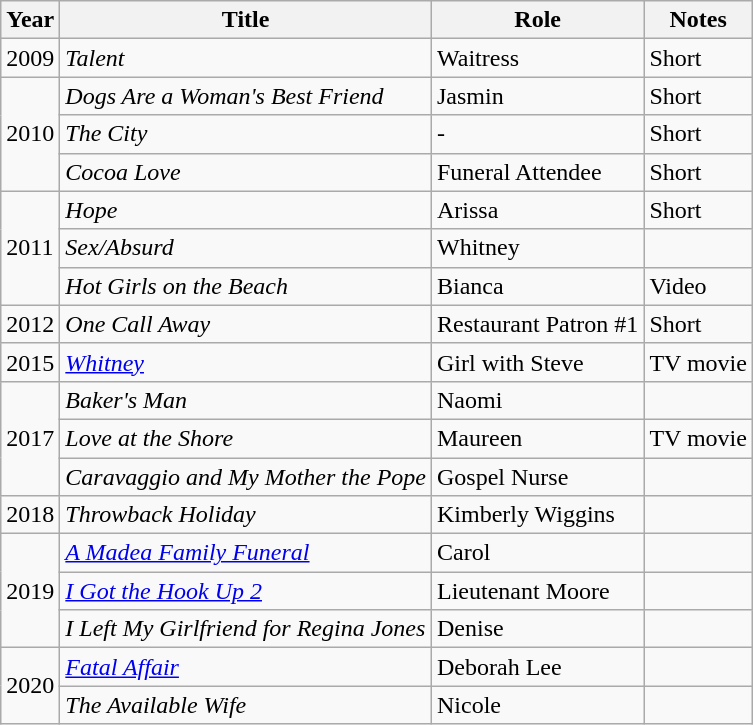<table class="wikitable sortable">
<tr>
<th>Year</th>
<th>Title</th>
<th>Role</th>
<th>Notes</th>
</tr>
<tr>
<td>2009</td>
<td><em>Talent</em></td>
<td>Waitress</td>
<td>Short</td>
</tr>
<tr>
<td rowspan=3>2010</td>
<td><em>Dogs Are a Woman's Best Friend</em></td>
<td>Jasmin</td>
<td>Short</td>
</tr>
<tr>
<td><em>The City</em></td>
<td>-</td>
<td>Short</td>
</tr>
<tr>
<td><em>Cocoa Love</em></td>
<td>Funeral Attendee</td>
<td>Short</td>
</tr>
<tr>
<td rowspan=3>2011</td>
<td><em>Hope</em></td>
<td>Arissa</td>
<td>Short</td>
</tr>
<tr>
<td><em>Sex/Absurd</em></td>
<td>Whitney</td>
<td></td>
</tr>
<tr>
<td><em>Hot Girls on the Beach</em></td>
<td>Bianca</td>
<td>Video</td>
</tr>
<tr>
<td>2012</td>
<td><em>One Call Away</em></td>
<td>Restaurant Patron #1</td>
<td>Short</td>
</tr>
<tr>
<td>2015</td>
<td><em><a href='#'>Whitney</a></em></td>
<td>Girl with Steve</td>
<td>TV movie</td>
</tr>
<tr>
<td rowspan=3>2017</td>
<td><em>Baker's Man</em></td>
<td>Naomi</td>
<td></td>
</tr>
<tr>
<td><em>Love at the Shore</em></td>
<td>Maureen</td>
<td>TV movie</td>
</tr>
<tr>
<td><em>Caravaggio and My Mother the Pope</em></td>
<td>Gospel Nurse</td>
<td></td>
</tr>
<tr>
<td>2018</td>
<td><em>Throwback Holiday</em></td>
<td>Kimberly Wiggins</td>
<td></td>
</tr>
<tr>
<td rowspan=3>2019</td>
<td><em><a href='#'>A Madea Family Funeral</a></em></td>
<td>Carol</td>
<td></td>
</tr>
<tr>
<td><em><a href='#'>I Got the Hook Up 2</a></em></td>
<td>Lieutenant Moore</td>
<td></td>
</tr>
<tr>
<td><em>I Left My Girlfriend for Regina Jones</em></td>
<td>Denise</td>
<td></td>
</tr>
<tr>
<td rowspan=2>2020</td>
<td><em><a href='#'>Fatal Affair</a></em></td>
<td>Deborah Lee</td>
<td></td>
</tr>
<tr>
<td><em>The Available Wife</em></td>
<td>Nicole</td>
<td></td>
</tr>
</table>
